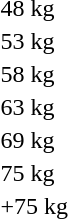<table>
<tr>
<td>48 kg<br></td>
<td></td>
<td></td>
<td></td>
</tr>
<tr>
<td>53 kg<br></td>
<td></td>
<td></td>
<td></td>
</tr>
<tr>
<td>58 kg<br></td>
<td></td>
<td></td>
<td></td>
</tr>
<tr>
<td>63 kg<br></td>
<td></td>
<td></td>
<td></td>
</tr>
<tr>
<td>69 kg<br></td>
<td></td>
<td></td>
<td></td>
</tr>
<tr>
<td>75 kg<br></td>
<td></td>
<td></td>
<td></td>
</tr>
<tr>
<td>+75 kg<br></td>
<td></td>
<td></td>
<td></td>
</tr>
</table>
